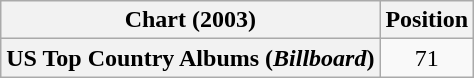<table class="wikitable plainrowheaders" style="text-align:center">
<tr>
<th scope="col">Chart (2003)</th>
<th scope="col">Position</th>
</tr>
<tr>
<th scope="row">US Top Country Albums (<em>Billboard</em>)</th>
<td>71</td>
</tr>
</table>
